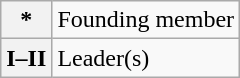<table class="wikitable">
<tr>
<th>*</th>
<td>Founding member</td>
</tr>
<tr>
<th><strong>I–II</strong></th>
<td>Leader(s)</td>
</tr>
</table>
